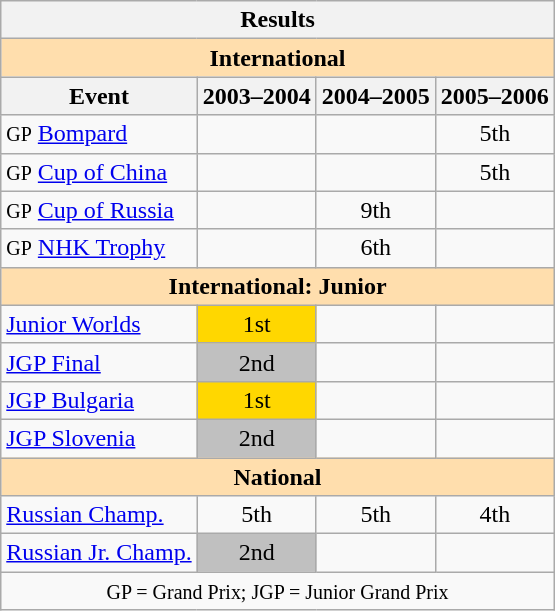<table class="wikitable" style="text-align:center">
<tr>
<th colspan=4 align=center><strong>Results</strong></th>
</tr>
<tr>
<th style="background-color: #ffdead; " colspan=4 align=center><strong>International</strong></th>
</tr>
<tr>
<th>Event</th>
<th>2003–2004</th>
<th>2004–2005</th>
<th>2005–2006</th>
</tr>
<tr>
<td align=left><small>GP</small> <a href='#'>Bompard</a></td>
<td></td>
<td></td>
<td>5th</td>
</tr>
<tr>
<td align=left><small>GP</small> <a href='#'>Cup of China</a></td>
<td></td>
<td></td>
<td>5th</td>
</tr>
<tr>
<td align=left><small>GP</small> <a href='#'>Cup of Russia</a></td>
<td></td>
<td>9th</td>
<td></td>
</tr>
<tr>
<td align=left><small>GP</small> <a href='#'>NHK Trophy</a></td>
<td></td>
<td>6th</td>
<td></td>
</tr>
<tr>
<th style="background-color: #ffdead; " colspan=4 align=center><strong>International: Junior</strong></th>
</tr>
<tr>
<td align=left><a href='#'>Junior Worlds</a></td>
<td bgcolor=gold>1st</td>
<td></td>
<td></td>
</tr>
<tr>
<td align=left><a href='#'>JGP Final</a></td>
<td bgcolor=silver>2nd</td>
<td></td>
<td></td>
</tr>
<tr>
<td align=left><a href='#'>JGP Bulgaria</a></td>
<td bgcolor=gold>1st</td>
<td></td>
<td></td>
</tr>
<tr>
<td align=left><a href='#'>JGP Slovenia</a></td>
<td bgcolor=silver>2nd</td>
<td></td>
<td></td>
</tr>
<tr>
<th style="background-color: #ffdead; " colspan=4 align=center><strong>National</strong></th>
</tr>
<tr>
<td align=left><a href='#'>Russian Champ.</a></td>
<td>5th</td>
<td>5th</td>
<td>4th</td>
</tr>
<tr>
<td align=left><a href='#'>Russian Jr. Champ.</a></td>
<td bgcolor=silver>2nd</td>
<td></td>
<td></td>
</tr>
<tr>
<td colspan=4 align=center><small> GP = Grand Prix; JGP = Junior Grand Prix </small></td>
</tr>
</table>
